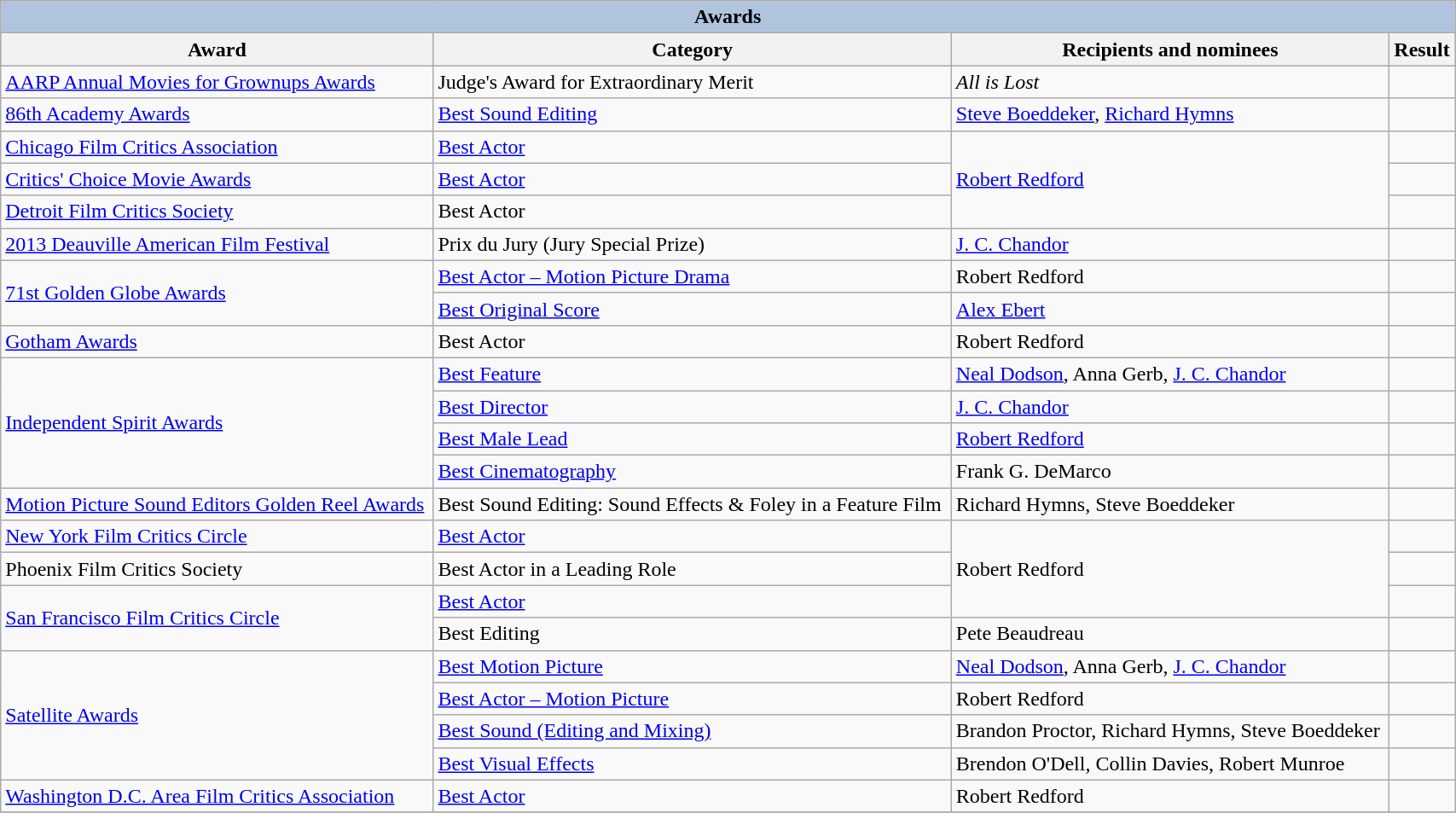<table class="wikitable" width="90%">
<tr>
<th colspan="5" style="background: LightSteelBlue;">Awards</th>
</tr>
<tr style="background:#ccc; text-align:center;">
<th>Award</th>
<th>Category</th>
<th>Recipients and nominees</th>
<th>Result</th>
</tr>
<tr>
<td><a href='#'>AARP Annual Movies for Grownups Awards</a></td>
<td>Judge's Award for Extraordinary Merit</td>
<td><em>All is Lost</em></td>
<td></td>
</tr>
<tr>
<td><a href='#'>86th Academy Awards</a></td>
<td><a href='#'>Best Sound Editing</a></td>
<td><a href='#'>Steve Boeddeker</a>, <a href='#'>Richard Hymns</a></td>
<td></td>
</tr>
<tr>
<td><a href='#'>Chicago Film Critics Association</a></td>
<td><a href='#'>Best Actor</a></td>
<td rowspan=3><a href='#'>Robert Redford</a></td>
<td></td>
</tr>
<tr>
<td><a href='#'>Critics' Choice Movie Awards</a></td>
<td><a href='#'>Best Actor</a></td>
<td></td>
</tr>
<tr>
<td><a href='#'>Detroit Film Critics Society</a></td>
<td>Best Actor</td>
<td></td>
</tr>
<tr>
<td><a href='#'>2013 Deauville American Film Festival</a></td>
<td>Prix du Jury (Jury Special Prize)</td>
<td><a href='#'>J. C. Chandor</a></td>
<td></td>
</tr>
<tr>
<td rowspan=2><a href='#'>71st Golden Globe Awards</a></td>
<td><a href='#'>Best Actor – Motion Picture Drama</a></td>
<td>Robert Redford</td>
<td></td>
</tr>
<tr>
<td><a href='#'>Best Original Score</a></td>
<td><a href='#'>Alex Ebert</a></td>
<td></td>
</tr>
<tr>
<td><a href='#'>Gotham Awards</a></td>
<td>Best Actor</td>
<td>Robert Redford</td>
<td></td>
</tr>
<tr>
<td rowspan=4><a href='#'>Independent Spirit Awards</a></td>
<td><a href='#'>Best Feature</a></td>
<td><a href='#'>Neal Dodson</a>, Anna Gerb, <a href='#'>J. C. Chandor</a></td>
<td></td>
</tr>
<tr>
<td><a href='#'>Best Director</a></td>
<td><a href='#'>J. C. Chandor</a></td>
<td></td>
</tr>
<tr>
<td><a href='#'>Best Male Lead</a></td>
<td><a href='#'>Robert Redford</a></td>
<td></td>
</tr>
<tr>
<td><a href='#'>Best Cinematography</a></td>
<td>Frank G. DeMarco</td>
<td></td>
</tr>
<tr>
<td><a href='#'>Motion Picture Sound Editors Golden Reel Awards</a></td>
<td>Best Sound Editing: Sound Effects & Foley in a Feature Film</td>
<td>Richard Hymns, Steve Boeddeker</td>
<td></td>
</tr>
<tr>
<td><a href='#'>New York Film Critics Circle</a></td>
<td><a href='#'>Best Actor</a></td>
<td rowspan=3>Robert Redford</td>
<td></td>
</tr>
<tr>
<td>Phoenix Film Critics Society</td>
<td>Best Actor in a Leading Role</td>
<td></td>
</tr>
<tr>
<td rowspan=2><a href='#'>San Francisco Film Critics Circle</a></td>
<td><a href='#'>Best Actor</a></td>
<td></td>
</tr>
<tr>
<td>Best Editing</td>
<td>Pete Beaudreau</td>
<td></td>
</tr>
<tr>
<td rowspan=4><a href='#'>Satellite Awards</a></td>
<td><a href='#'>Best Motion Picture</a></td>
<td><a href='#'>Neal Dodson</a>, Anna Gerb, <a href='#'>J. C. Chandor</a></td>
<td></td>
</tr>
<tr>
<td><a href='#'>Best Actor – Motion Picture</a></td>
<td>Robert Redford</td>
<td></td>
</tr>
<tr>
<td><a href='#'>Best Sound (Editing and Mixing)</a></td>
<td>Brandon Proctor, Richard Hymns, Steve Boeddeker</td>
<td></td>
</tr>
<tr>
<td><a href='#'>Best Visual Effects</a></td>
<td>Brendon O'Dell, Collin Davies, Robert Munroe</td>
<td></td>
</tr>
<tr>
<td><a href='#'>Washington D.C. Area Film Critics Association</a></td>
<td><a href='#'>Best Actor</a></td>
<td>Robert Redford</td>
<td></td>
</tr>
<tr>
</tr>
</table>
